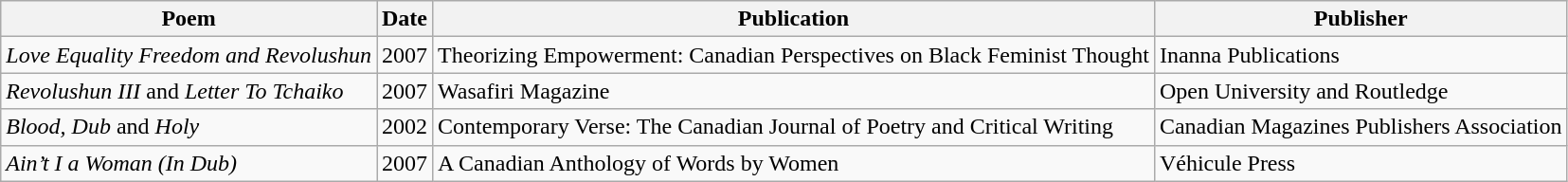<table class="wikitable">
<tr>
<th>Poem</th>
<th>Date</th>
<th>Publication</th>
<th>Publisher</th>
</tr>
<tr>
<td><em>Love Equality Freedom and Revolushun</em></td>
<td>2007</td>
<td>Theorizing Empowerment: Canadian Perspectives on Black Feminist Thought</td>
<td>Inanna Publications</td>
</tr>
<tr>
<td><em>Revolushun III</em> and <em>Letter To Tchaiko</em></td>
<td>2007</td>
<td>Wasafiri Magazine</td>
<td>Open University and Routledge</td>
</tr>
<tr>
<td><em>Blood, Dub</em> and <em>Holy</em></td>
<td>2002</td>
<td>Contemporary Verse: The Canadian Journal of Poetry and Critical Writing</td>
<td>Canadian Magazines Publishers Association</td>
</tr>
<tr>
<td><em>Ain’t I a Woman (In Dub)</em></td>
<td>2007</td>
<td>A Canadian Anthology of Words by Women</td>
<td>Véhicule Press</td>
</tr>
</table>
